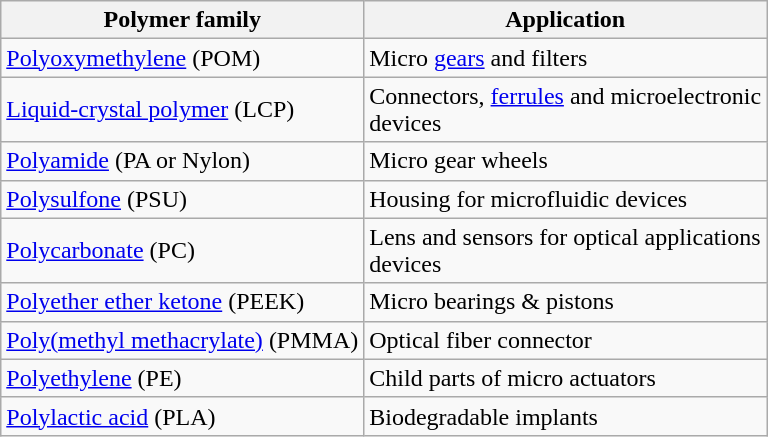<table class="wikitable">
<tr>
<th>Polymer family</th>
<th>Application</th>
</tr>
<tr>
<td><a href='#'>Polyoxymethylene</a> (POM)</td>
<td>Micro <a href='#'>gears</a> and filters</td>
</tr>
<tr>
<td><a href='#'>Liquid-crystal polymer</a> (LCP)</td>
<td>Connectors, <a href='#'>ferrules</a> and microelectronic<br>devices</td>
</tr>
<tr>
<td><a href='#'>Polyamide</a> (PA or Nylon)</td>
<td>Micro gear wheels</td>
</tr>
<tr>
<td><a href='#'>Polysulfone</a> (PSU)</td>
<td>Housing for microfluidic devices</td>
</tr>
<tr>
<td><a href='#'>Polycarbonate</a> (PC)</td>
<td>Lens and sensors for optical applications<br>devices</td>
</tr>
<tr>
<td><a href='#'>Polyether ether ketone</a> (PEEK)</td>
<td>Micro bearings & pistons</td>
</tr>
<tr>
<td><a href='#'>Poly(methyl methacrylate)</a> (PMMA)</td>
<td>Optical fiber connector</td>
</tr>
<tr>
<td><a href='#'>Polyethylene</a> (PE)</td>
<td>Child parts of micro actuators</td>
</tr>
<tr>
<td><a href='#'>Polylactic acid</a> (PLA)</td>
<td>Biodegradable implants</td>
</tr>
</table>
